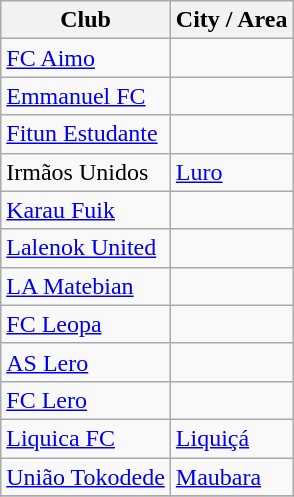<table class="wikitable sortable">
<tr>
<th>Club</th>
<th>City / Area</th>
</tr>
<tr>
<td><a href='#'>FC Aimo</a></td>
<td></td>
</tr>
<tr>
<td><a href='#'>Emmanuel FC</a></td>
<td></td>
</tr>
<tr>
<td><a href='#'>Fitun Estudante</a></td>
<td></td>
</tr>
<tr>
<td>Irmãos Unidos</td>
<td> <a href='#'>Luro</a></td>
</tr>
<tr>
<td><a href='#'>Karau Fuik</a></td>
<td></td>
</tr>
<tr>
<td><a href='#'>Lalenok United</a></td>
<td></td>
</tr>
<tr>
<td><a href='#'>LA Matebian</a></td>
<td></td>
</tr>
<tr>
<td><a href='#'>FC Leopa</a></td>
<td></td>
</tr>
<tr>
<td><a href='#'>AS Lero</a></td>
<td></td>
</tr>
<tr>
<td><a href='#'>FC Lero</a></td>
<td></td>
</tr>
<tr>
<td><a href='#'>Liquica FC</a></td>
<td> <a href='#'>Liquiçá</a></td>
</tr>
<tr>
<td><a href='#'>União Tokodede</a></td>
<td> <a href='#'>Maubara</a></td>
</tr>
<tr>
</tr>
</table>
